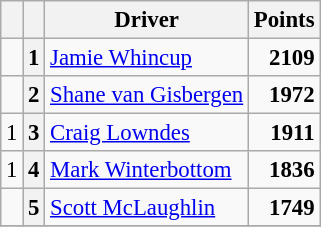<table class="wikitable" style="font-size: 95%;">
<tr>
<th></th>
<th></th>
<th>Driver</th>
<th>Points</th>
</tr>
<tr>
<td align="left"></td>
<th>1</th>
<td> <a href='#'>Jamie Whincup</a></td>
<td align="right"><strong>2109</strong></td>
</tr>
<tr>
<td align="left"></td>
<th>2</th>
<td> <a href='#'>Shane van Gisbergen</a></td>
<td align="right"><strong>1972</strong></td>
</tr>
<tr>
<td align="left"> 1</td>
<th>3</th>
<td> <a href='#'>Craig Lowndes</a></td>
<td align="right"><strong>1911</strong></td>
</tr>
<tr>
<td align="left"> 1</td>
<th>4</th>
<td> <a href='#'>Mark Winterbottom</a></td>
<td align="right"><strong>1836</strong></td>
</tr>
<tr>
<td align="left"></td>
<th>5</th>
<td> <a href='#'>Scott McLaughlin</a></td>
<td align="right"><strong>1749</strong></td>
</tr>
<tr>
</tr>
</table>
